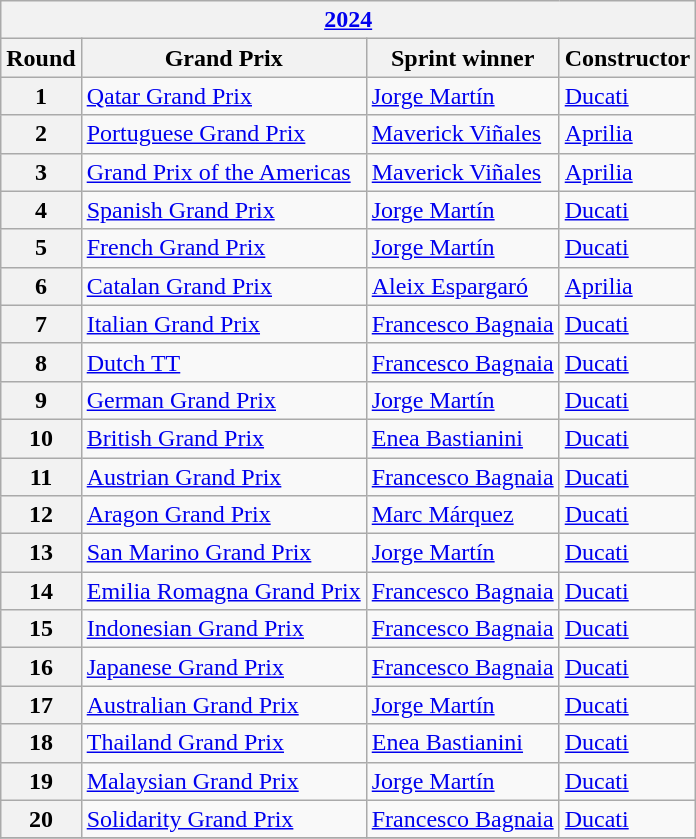<table role="presentation" class="wikitable mw-collapsible mw-collapsed">
<tr>
<th colspan="4"><a href='#'>2024</a></th>
</tr>
<tr>
<th>Round</th>
<th>Grand Prix</th>
<th>Sprint winner</th>
<th>Constructor</th>
</tr>
<tr>
<th>1</th>
<td> <a href='#'>Qatar Grand Prix</a></td>
<td> <a href='#'>Jorge Martín</a></td>
<td> <a href='#'>Ducati</a></td>
</tr>
<tr>
<th>2</th>
<td> <a href='#'>Portuguese Grand Prix</a></td>
<td> <a href='#'>Maverick Viñales</a></td>
<td> <a href='#'>Aprilia</a></td>
</tr>
<tr>
<th>3</th>
<td> <a href='#'>Grand Prix of the Americas</a></td>
<td> <a href='#'>Maverick Viñales</a></td>
<td> <a href='#'>Aprilia</a></td>
</tr>
<tr>
<th>4</th>
<td> <a href='#'>Spanish Grand Prix</a></td>
<td> <a href='#'>Jorge Martín</a></td>
<td> <a href='#'>Ducati</a></td>
</tr>
<tr>
<th>5</th>
<td> <a href='#'>French Grand Prix</a></td>
<td> <a href='#'>Jorge Martín</a></td>
<td> <a href='#'>Ducati</a></td>
</tr>
<tr>
<th>6</th>
<td> <a href='#'>Catalan Grand Prix</a></td>
<td> <a href='#'>Aleix Espargaró</a></td>
<td> <a href='#'>Aprilia</a></td>
</tr>
<tr>
<th>7</th>
<td> <a href='#'>Italian Grand Prix</a></td>
<td> <a href='#'>Francesco Bagnaia</a></td>
<td> <a href='#'>Ducati</a></td>
</tr>
<tr>
<th>8</th>
<td> <a href='#'>Dutch TT</a></td>
<td> <a href='#'>Francesco Bagnaia</a></td>
<td> <a href='#'>Ducati</a></td>
</tr>
<tr>
<th>9</th>
<td> <a href='#'>German Grand Prix</a></td>
<td> <a href='#'>Jorge Martín</a></td>
<td> <a href='#'>Ducati</a></td>
</tr>
<tr>
<th>10</th>
<td> <a href='#'>British Grand Prix</a></td>
<td> <a href='#'>Enea Bastianini</a></td>
<td> <a href='#'>Ducati</a></td>
</tr>
<tr>
<th>11</th>
<td> <a href='#'>Austrian Grand Prix</a></td>
<td> <a href='#'>Francesco Bagnaia</a></td>
<td> <a href='#'>Ducati</a></td>
</tr>
<tr>
<th>12</th>
<td> <a href='#'>Aragon Grand Prix</a></td>
<td> <a href='#'>Marc Márquez</a></td>
<td> <a href='#'>Ducati</a></td>
</tr>
<tr>
<th>13</th>
<td> <a href='#'>San Marino Grand Prix</a></td>
<td> <a href='#'>Jorge Martín</a></td>
<td> <a href='#'>Ducati</a></td>
</tr>
<tr>
<th>14</th>
<td> <a href='#'>Emilia Romagna Grand Prix</a></td>
<td> <a href='#'>Francesco Bagnaia</a></td>
<td> <a href='#'>Ducati</a></td>
</tr>
<tr>
<th>15</th>
<td> <a href='#'>Indonesian Grand Prix</a></td>
<td> <a href='#'>Francesco Bagnaia</a></td>
<td> <a href='#'>Ducati</a></td>
</tr>
<tr>
<th>16</th>
<td> <a href='#'>Japanese Grand Prix</a></td>
<td> <a href='#'>Francesco Bagnaia</a></td>
<td> <a href='#'>Ducati</a></td>
</tr>
<tr>
<th>17</th>
<td> <a href='#'>Australian Grand Prix</a></td>
<td> <a href='#'>Jorge Martín</a></td>
<td> <a href='#'>Ducati</a></td>
</tr>
<tr>
<th>18</th>
<td> <a href='#'>Thailand Grand Prix</a></td>
<td> <a href='#'>Enea Bastianini</a></td>
<td> <a href='#'>Ducati</a></td>
</tr>
<tr>
<th>19</th>
<td> <a href='#'>Malaysian Grand Prix</a></td>
<td> <a href='#'>Jorge Martín</a></td>
<td> <a href='#'>Ducati</a></td>
</tr>
<tr>
<th>20</th>
<td> <a href='#'>Solidarity Grand Prix</a></td>
<td> <a href='#'>Francesco Bagnaia</a></td>
<td> <a href='#'>Ducati</a></td>
</tr>
<tr>
</tr>
</table>
